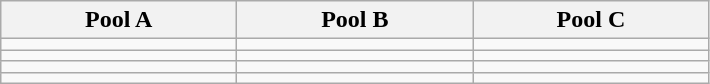<table class="wikitable">
<tr>
<th width=150>Pool A</th>
<th width=150>Pool B</th>
<th width=150>Pool C</th>
</tr>
<tr>
<td></td>
<td></td>
<td></td>
</tr>
<tr>
<td></td>
<td></td>
<td></td>
</tr>
<tr>
<td></td>
<td></td>
<td></td>
</tr>
<tr>
<td></td>
<td></td>
<td></td>
</tr>
</table>
